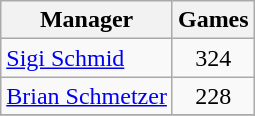<table class="wikitable" style="text-align:center">
<tr>
<th>Manager</th>
<th>Games</th>
</tr>
<tr>
<td align="left"> <a href='#'>Sigi Schmid</a></td>
<td>324</td>
</tr>
<tr>
<td align="left"> <a href='#'>Brian Schmetzer</a></td>
<td>228</td>
</tr>
<tr>
</tr>
</table>
